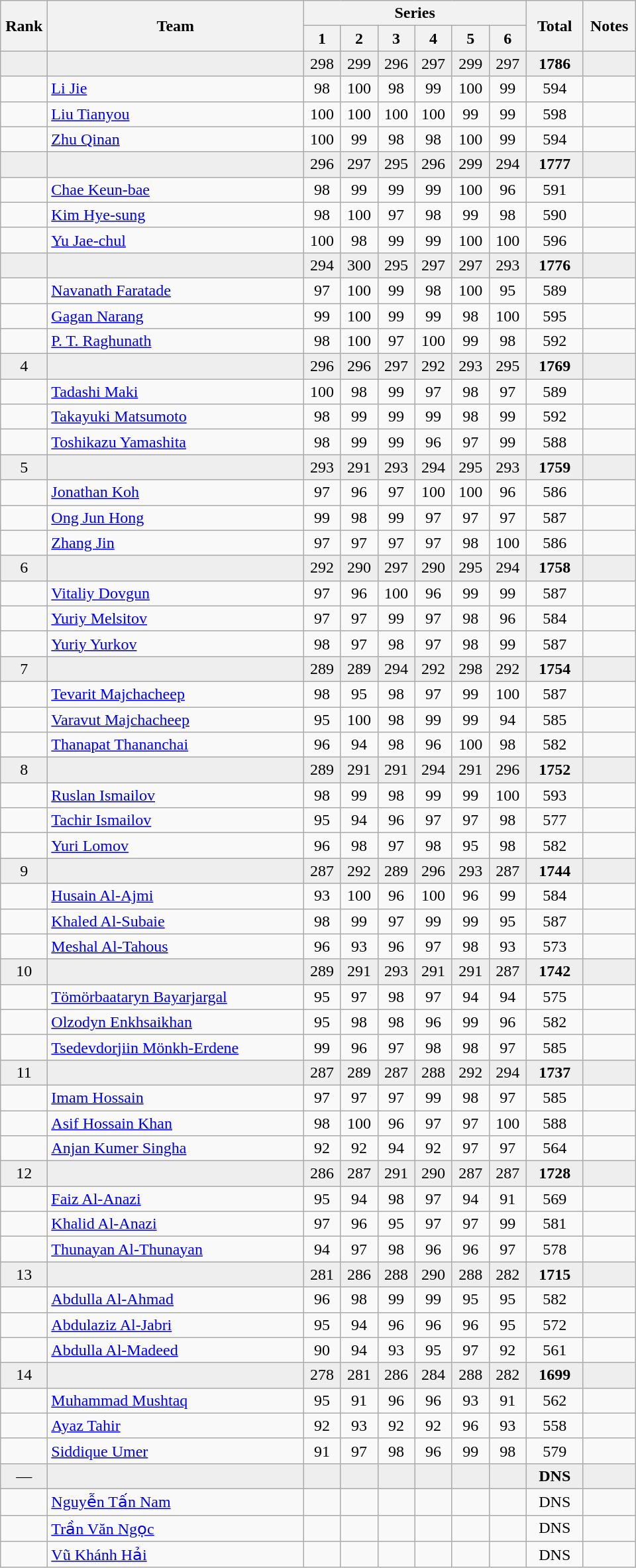<table class="wikitable" style="text-align:center">
<tr>
<th rowspan=2 width=40>Rank</th>
<th rowspan=2 width=250>Team</th>
<th colspan=6>Series</th>
<th rowspan=2 width=50>Total</th>
<th rowspan=2 width=45>Notes</th>
</tr>
<tr>
<th width=30>1</th>
<th width=30>2</th>
<th width=30>3</th>
<th width=30>4</th>
<th width=30>5</th>
<th width=30>6</th>
</tr>
<tr bgcolor=eeeeee>
<td></td>
<td align=left></td>
<td>298</td>
<td>299</td>
<td>296</td>
<td>297</td>
<td>299</td>
<td>297</td>
<td><strong>1786</strong></td>
<td></td>
</tr>
<tr>
<td></td>
<td align=left><a href='#'>Li Jie</a></td>
<td>98</td>
<td>100</td>
<td>98</td>
<td>99</td>
<td>100</td>
<td>99</td>
<td>594</td>
<td></td>
</tr>
<tr>
<td></td>
<td align=left><a href='#'>Liu Tianyou</a></td>
<td>100</td>
<td>100</td>
<td>100</td>
<td>100</td>
<td>99</td>
<td>99</td>
<td>598</td>
<td></td>
</tr>
<tr>
<td></td>
<td align=left><a href='#'>Zhu Qinan</a></td>
<td>100</td>
<td>99</td>
<td>98</td>
<td>98</td>
<td>100</td>
<td>99</td>
<td>594</td>
<td></td>
</tr>
<tr bgcolor=eeeeee>
<td></td>
<td align=left></td>
<td>296</td>
<td>297</td>
<td>295</td>
<td>296</td>
<td>299</td>
<td>294</td>
<td><strong>1777</strong></td>
<td></td>
</tr>
<tr>
<td></td>
<td align=left><a href='#'>Chae Keun-bae</a></td>
<td>98</td>
<td>99</td>
<td>99</td>
<td>99</td>
<td>100</td>
<td>96</td>
<td>591</td>
<td></td>
</tr>
<tr>
<td></td>
<td align=left><a href='#'>Kim Hye-sung</a></td>
<td>98</td>
<td>100</td>
<td>97</td>
<td>98</td>
<td>99</td>
<td>98</td>
<td>590</td>
<td></td>
</tr>
<tr>
<td></td>
<td align=left><a href='#'>Yu Jae-chul</a></td>
<td>100</td>
<td>98</td>
<td>99</td>
<td>99</td>
<td>100</td>
<td>100</td>
<td>596</td>
<td></td>
</tr>
<tr bgcolor=eeeeee>
<td></td>
<td align=left></td>
<td>294</td>
<td>300</td>
<td>295</td>
<td>297</td>
<td>297</td>
<td>293</td>
<td><strong>1776</strong></td>
<td></td>
</tr>
<tr>
<td></td>
<td align=left><a href='#'>Navanath Faratade</a></td>
<td>97</td>
<td>100</td>
<td>99</td>
<td>98</td>
<td>100</td>
<td>95</td>
<td>589</td>
<td></td>
</tr>
<tr>
<td></td>
<td align=left><a href='#'>Gagan Narang</a></td>
<td>99</td>
<td>100</td>
<td>99</td>
<td>99</td>
<td>98</td>
<td>100</td>
<td>595</td>
<td></td>
</tr>
<tr>
<td></td>
<td align=left><a href='#'>P. T. Raghunath</a></td>
<td>98</td>
<td>100</td>
<td>97</td>
<td>100</td>
<td>99</td>
<td>98</td>
<td>592</td>
<td></td>
</tr>
<tr bgcolor=eeeeee>
<td>4</td>
<td align=left></td>
<td>296</td>
<td>296</td>
<td>297</td>
<td>292</td>
<td>293</td>
<td>295</td>
<td><strong>1769</strong></td>
<td></td>
</tr>
<tr>
<td></td>
<td align=left><a href='#'>Tadashi Maki</a></td>
<td>100</td>
<td>98</td>
<td>99</td>
<td>97</td>
<td>98</td>
<td>97</td>
<td>589</td>
<td></td>
</tr>
<tr>
<td></td>
<td align=left><a href='#'>Takayuki Matsumoto</a></td>
<td>98</td>
<td>99</td>
<td>99</td>
<td>99</td>
<td>98</td>
<td>99</td>
<td>592</td>
<td></td>
</tr>
<tr>
<td></td>
<td align=left><a href='#'>Toshikazu Yamashita</a></td>
<td>98</td>
<td>99</td>
<td>99</td>
<td>96</td>
<td>97</td>
<td>99</td>
<td>588</td>
<td></td>
</tr>
<tr bgcolor=eeeeee>
<td>5</td>
<td align=left></td>
<td>293</td>
<td>291</td>
<td>293</td>
<td>294</td>
<td>295</td>
<td>293</td>
<td><strong>1759</strong></td>
<td></td>
</tr>
<tr>
<td></td>
<td align=left><a href='#'>Jonathan Koh</a></td>
<td>97</td>
<td>96</td>
<td>97</td>
<td>100</td>
<td>100</td>
<td>96</td>
<td>586</td>
<td></td>
</tr>
<tr>
<td></td>
<td align=left><a href='#'>Ong Jun Hong</a></td>
<td>99</td>
<td>98</td>
<td>99</td>
<td>97</td>
<td>97</td>
<td>97</td>
<td>587</td>
<td></td>
</tr>
<tr>
<td></td>
<td align=left><a href='#'>Zhang Jin</a></td>
<td>97</td>
<td>97</td>
<td>97</td>
<td>97</td>
<td>98</td>
<td>100</td>
<td>586</td>
<td></td>
</tr>
<tr bgcolor=eeeeee>
<td>6</td>
<td align=left></td>
<td>292</td>
<td>290</td>
<td>297</td>
<td>290</td>
<td>295</td>
<td>294</td>
<td><strong>1758</strong></td>
<td></td>
</tr>
<tr>
<td></td>
<td align=left><a href='#'>Vitaliy Dovgun</a></td>
<td>97</td>
<td>96</td>
<td>100</td>
<td>96</td>
<td>99</td>
<td>99</td>
<td>587</td>
<td></td>
</tr>
<tr>
<td></td>
<td align=left><a href='#'>Yuriy Melsitov</a></td>
<td>97</td>
<td>97</td>
<td>99</td>
<td>97</td>
<td>98</td>
<td>96</td>
<td>584</td>
<td></td>
</tr>
<tr>
<td></td>
<td align=left><a href='#'>Yuriy Yurkov</a></td>
<td>98</td>
<td>97</td>
<td>98</td>
<td>97</td>
<td>98</td>
<td>99</td>
<td>587</td>
<td></td>
</tr>
<tr bgcolor=eeeeee>
<td>7</td>
<td align=left></td>
<td>289</td>
<td>289</td>
<td>294</td>
<td>292</td>
<td>298</td>
<td>292</td>
<td><strong>1754</strong></td>
<td></td>
</tr>
<tr>
<td></td>
<td align=left><a href='#'>Tevarit Majchacheep</a></td>
<td>98</td>
<td>95</td>
<td>98</td>
<td>97</td>
<td>99</td>
<td>100</td>
<td>587</td>
<td></td>
</tr>
<tr>
<td></td>
<td align=left><a href='#'>Varavut Majchacheep</a></td>
<td>95</td>
<td>100</td>
<td>98</td>
<td>99</td>
<td>99</td>
<td>94</td>
<td>585</td>
<td></td>
</tr>
<tr>
<td></td>
<td align=left><a href='#'>Thanapat Thananchai</a></td>
<td>96</td>
<td>94</td>
<td>98</td>
<td>96</td>
<td>100</td>
<td>98</td>
<td>582</td>
<td></td>
</tr>
<tr bgcolor=eeeeee>
<td>8</td>
<td align=left></td>
<td>289</td>
<td>291</td>
<td>291</td>
<td>294</td>
<td>291</td>
<td>296</td>
<td><strong>1752</strong></td>
<td></td>
</tr>
<tr>
<td></td>
<td align=left><a href='#'>Ruslan Ismailov</a></td>
<td>98</td>
<td>99</td>
<td>98</td>
<td>99</td>
<td>99</td>
<td>100</td>
<td>593</td>
<td></td>
</tr>
<tr>
<td></td>
<td align=left><a href='#'>Tachir Ismailov</a></td>
<td>95</td>
<td>94</td>
<td>96</td>
<td>97</td>
<td>97</td>
<td>98</td>
<td>577</td>
<td></td>
</tr>
<tr>
<td></td>
<td align=left><a href='#'>Yuri Lomov</a></td>
<td>96</td>
<td>98</td>
<td>97</td>
<td>98</td>
<td>95</td>
<td>98</td>
<td>582</td>
<td></td>
</tr>
<tr bgcolor=eeeeee>
<td>9</td>
<td align=left></td>
<td>287</td>
<td>292</td>
<td>289</td>
<td>296</td>
<td>293</td>
<td>287</td>
<td><strong>1744</strong></td>
<td></td>
</tr>
<tr>
<td></td>
<td align=left><a href='#'>Husain Al-Ajmi</a></td>
<td>93</td>
<td>100</td>
<td>96</td>
<td>100</td>
<td>96</td>
<td>99</td>
<td>584</td>
<td></td>
</tr>
<tr>
<td></td>
<td align=left><a href='#'>Khaled Al-Subaie</a></td>
<td>98</td>
<td>99</td>
<td>97</td>
<td>99</td>
<td>99</td>
<td>95</td>
<td>587</td>
<td></td>
</tr>
<tr>
<td></td>
<td align=left><a href='#'>Meshal Al-Tahous</a></td>
<td>96</td>
<td>93</td>
<td>96</td>
<td>97</td>
<td>98</td>
<td>93</td>
<td>573</td>
<td></td>
</tr>
<tr bgcolor=eeeeee>
<td>10</td>
<td align=left></td>
<td>289</td>
<td>291</td>
<td>293</td>
<td>291</td>
<td>291</td>
<td>287</td>
<td><strong>1742</strong></td>
<td></td>
</tr>
<tr>
<td></td>
<td align=left><a href='#'>Tömörbaataryn Bayarjargal</a></td>
<td>95</td>
<td>97</td>
<td>98</td>
<td>97</td>
<td>94</td>
<td>94</td>
<td>575</td>
<td></td>
</tr>
<tr>
<td></td>
<td align=left><a href='#'>Olzodyn Enkhsaikhan</a></td>
<td>95</td>
<td>98</td>
<td>98</td>
<td>96</td>
<td>99</td>
<td>96</td>
<td>582</td>
<td></td>
</tr>
<tr>
<td></td>
<td align=left><a href='#'>Tsedevdorjiin Mönkh-Erdene</a></td>
<td>99</td>
<td>96</td>
<td>97</td>
<td>98</td>
<td>98</td>
<td>97</td>
<td>585</td>
<td></td>
</tr>
<tr bgcolor=eeeeee>
<td>11</td>
<td align=left></td>
<td>287</td>
<td>289</td>
<td>287</td>
<td>288</td>
<td>292</td>
<td>294</td>
<td><strong>1737</strong></td>
<td></td>
</tr>
<tr>
<td></td>
<td align=left><a href='#'>Imam Hossain</a></td>
<td>97</td>
<td>97</td>
<td>97</td>
<td>99</td>
<td>98</td>
<td>97</td>
<td>585</td>
<td></td>
</tr>
<tr>
<td></td>
<td align=left><a href='#'>Asif Hossain Khan</a></td>
<td>98</td>
<td>100</td>
<td>96</td>
<td>97</td>
<td>97</td>
<td>100</td>
<td>588</td>
<td></td>
</tr>
<tr>
<td></td>
<td align=left><a href='#'>Anjan Kumer Singha</a></td>
<td>92</td>
<td>92</td>
<td>94</td>
<td>92</td>
<td>97</td>
<td>97</td>
<td>564</td>
<td></td>
</tr>
<tr bgcolor=eeeeee>
<td>12</td>
<td align=left></td>
<td>286</td>
<td>287</td>
<td>291</td>
<td>290</td>
<td>287</td>
<td>287</td>
<td><strong>1728</strong></td>
<td></td>
</tr>
<tr>
<td></td>
<td align=left><a href='#'>Faiz Al-Anazi</a></td>
<td>95</td>
<td>94</td>
<td>98</td>
<td>97</td>
<td>94</td>
<td>91</td>
<td>569</td>
<td></td>
</tr>
<tr>
<td></td>
<td align=left><a href='#'>Khalid Al-Anazi</a></td>
<td>97</td>
<td>96</td>
<td>95</td>
<td>97</td>
<td>97</td>
<td>99</td>
<td>581</td>
<td></td>
</tr>
<tr>
<td></td>
<td align=left><a href='#'>Thunayan Al-Thunayan</a></td>
<td>94</td>
<td>97</td>
<td>98</td>
<td>96</td>
<td>96</td>
<td>97</td>
<td>578</td>
<td></td>
</tr>
<tr bgcolor=eeeeee>
<td>13</td>
<td align=left></td>
<td>281</td>
<td>286</td>
<td>288</td>
<td>290</td>
<td>288</td>
<td>282</td>
<td><strong>1715</strong></td>
<td></td>
</tr>
<tr>
<td></td>
<td align=left><a href='#'>Abdulla Al-Ahmad</a></td>
<td>96</td>
<td>98</td>
<td>99</td>
<td>99</td>
<td>95</td>
<td>95</td>
<td>582</td>
<td></td>
</tr>
<tr>
<td></td>
<td align=left><a href='#'>Abdulaziz Al-Jabri</a></td>
<td>95</td>
<td>94</td>
<td>96</td>
<td>96</td>
<td>96</td>
<td>95</td>
<td>572</td>
<td></td>
</tr>
<tr>
<td></td>
<td align=left><a href='#'>Abdulla Al-Madeed</a></td>
<td>90</td>
<td>94</td>
<td>93</td>
<td>95</td>
<td>97</td>
<td>92</td>
<td>561</td>
<td></td>
</tr>
<tr bgcolor=eeeeee>
<td>14</td>
<td align=left></td>
<td>278</td>
<td>281</td>
<td>286</td>
<td>284</td>
<td>288</td>
<td>282</td>
<td><strong>1699</strong></td>
<td></td>
</tr>
<tr>
<td></td>
<td align=left><a href='#'>Muhammad Mushtaq</a></td>
<td>95</td>
<td>91</td>
<td>96</td>
<td>96</td>
<td>93</td>
<td>91</td>
<td>562</td>
<td></td>
</tr>
<tr>
<td></td>
<td align=left><a href='#'>Ayaz Tahir</a></td>
<td>92</td>
<td>93</td>
<td>92</td>
<td>92</td>
<td>96</td>
<td>93</td>
<td>558</td>
<td></td>
</tr>
<tr>
<td></td>
<td align=left><a href='#'>Siddique Umer</a></td>
<td>91</td>
<td>97</td>
<td>98</td>
<td>96</td>
<td>99</td>
<td>98</td>
<td>579</td>
<td></td>
</tr>
<tr bgcolor=eeeeee>
<td>—</td>
<td align=left></td>
<td></td>
<td></td>
<td></td>
<td></td>
<td></td>
<td></td>
<td><strong>DNS</strong></td>
<td></td>
</tr>
<tr>
<td></td>
<td align=left><a href='#'>Nguyễn Tấn Nam</a></td>
<td></td>
<td></td>
<td></td>
<td></td>
<td></td>
<td></td>
<td>DNS</td>
<td></td>
</tr>
<tr>
<td></td>
<td align=left><a href='#'>Trần Văn Ngọc</a></td>
<td></td>
<td></td>
<td></td>
<td></td>
<td></td>
<td></td>
<td>DNS</td>
<td></td>
</tr>
<tr>
<td></td>
<td align=left><a href='#'>Vũ Khánh Hải</a></td>
<td></td>
<td></td>
<td></td>
<td></td>
<td></td>
<td></td>
<td>DNS</td>
<td></td>
</tr>
</table>
